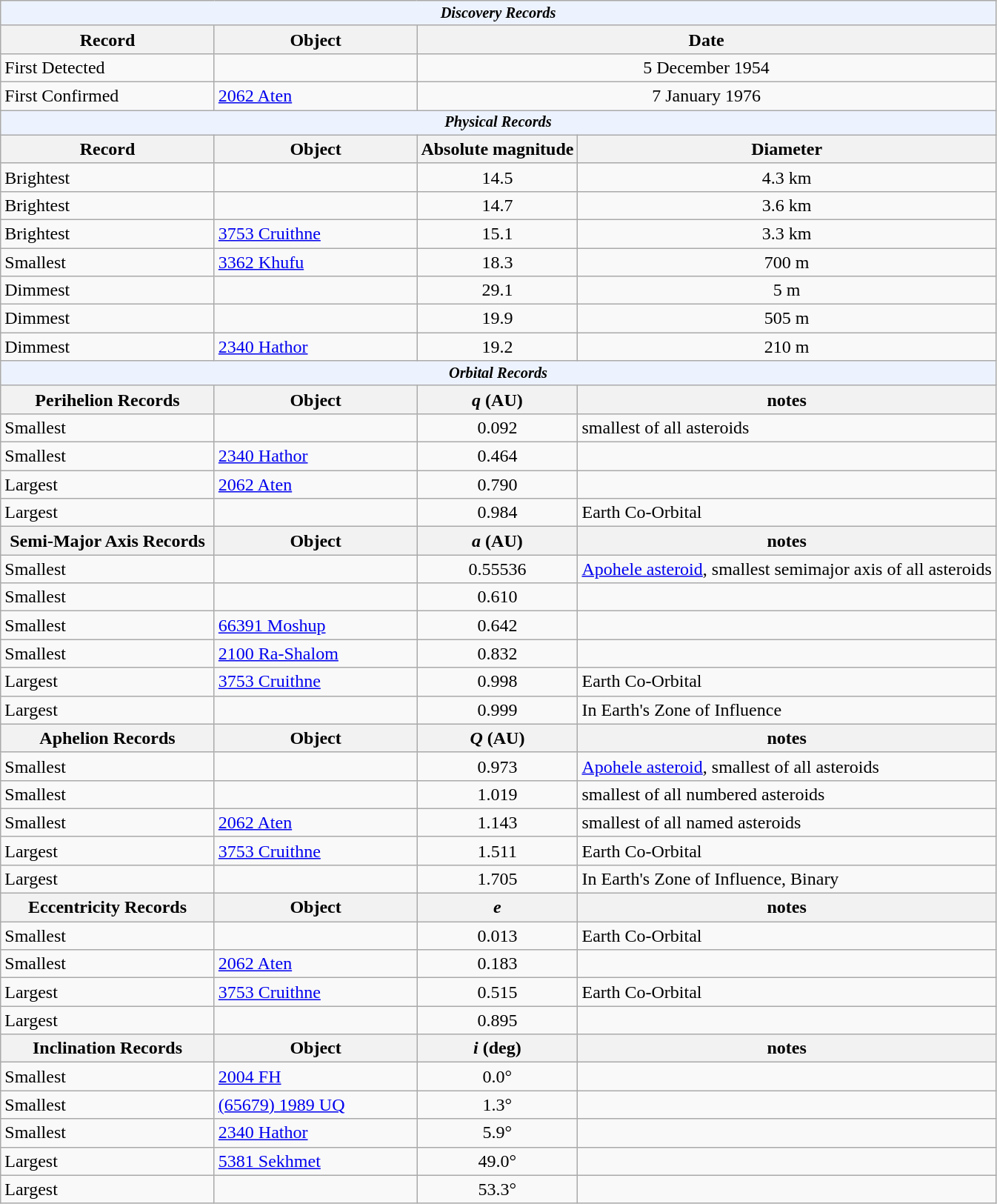<table class="wikitable">
<tr>
<th colspan=4 style="background-color: #edf3fe; font-size: 0.85em;"><em>Discovery Records</em></th>
</tr>
<tr>
<th align=left width=185>Record</th>
<th align=left width=175>Object</th>
<th align=left colspan=2>Date</th>
</tr>
<tr>
<td>First Detected</td>
<td></td>
<td colspan=2 align=center>5 December 1954</td>
</tr>
<tr>
<td>First Confirmed</td>
<td><a href='#'>2062 Aten</a></td>
<td colspan=2  align=center>7 January 1976</td>
</tr>
<tr>
<th colspan=4 style="background-color: #edf3fe; font-size: 0.85em;"><em>Physical Records</em></th>
</tr>
<tr>
<th align=left>Record</th>
<th align=left>Object</th>
<th align=left>Absolute magnitude</th>
<th align=left>Diameter</th>
</tr>
<tr>
<td>Brightest</td>
<td></td>
<td align=center>14.5</td>
<td align=center>4.3 km</td>
</tr>
<tr>
<td>Brightest </td>
<td></td>
<td align=center>14.7</td>
<td align=center>3.6 km</td>
</tr>
<tr>
<td>Brightest </td>
<td><a href='#'>3753 Cruithne</a></td>
<td align=center>15.1</td>
<td align=center>3.3 km</td>
</tr>
<tr>
<td>Smallest </td>
<td><a href='#'>3362 Khufu</a></td>
<td align=center>18.3</td>
<td align=center>700 m</td>
</tr>
<tr>
<td>Dimmest</td>
<td></td>
<td align=center>29.1</td>
<td align=center>5 m</td>
</tr>
<tr>
<td>Dimmest </td>
<td></td>
<td align=center>19.9</td>
<td align=center>505 m</td>
</tr>
<tr>
<td>Dimmest </td>
<td><a href='#'>2340 Hathor</a></td>
<td align=center>19.2</td>
<td align=center>210 m</td>
</tr>
<tr>
<th colspan=4 style="background-color: #edf3fe; font-size: 0.85em;"><em>Orbital Records</em></th>
</tr>
<tr>
<th align=left>Perihelion Records</th>
<th align=left>Object</th>
<th align=left><em>q</em> (AU)</th>
<th align=left>notes</th>
</tr>
<tr>
<td>Smallest</td>
<td></td>
<td align=center>0.092</td>
<td>smallest of all asteroids</td>
</tr>
<tr>
<td>Smallest </td>
<td><a href='#'>2340 Hathor</a></td>
<td align=center>0.464</td>
<td></td>
</tr>
<tr>
<td>Largest </td>
<td><a href='#'>2062 Aten</a></td>
<td align=center>0.790</td>
<td></td>
</tr>
<tr>
<td>Largest</td>
<td></td>
<td align=center>0.984</td>
<td>Earth Co-Orbital</td>
</tr>
<tr>
<th align=left>Semi-Major Axis Records</th>
<th align=left>Object</th>
<th align=left><em>a</em> (AU)</th>
<th align=left>notes</th>
</tr>
<tr>
<td>Smallest</td>
<td></td>
<td align=center>0.55536</td>
<td><a href='#'>Apohele asteroid</a>, smallest semimajor axis of all asteroids</td>
</tr>
<tr>
<td>Smallest</td>
<td></td>
<td align=center>0.610</td>
<td></td>
</tr>
<tr>
<td>Smallest </td>
<td><a href='#'>66391 Moshup</a></td>
<td align=center>0.642</td>
<td></td>
</tr>
<tr>
<td>Smallest </td>
<td><a href='#'>2100 Ra-Shalom</a></td>
<td align=center>0.832</td>
<td></td>
</tr>
<tr>
<td>Largest </td>
<td><a href='#'>3753 Cruithne</a></td>
<td align=center>0.998</td>
<td>Earth Co-Orbital</td>
</tr>
<tr>
<td>Largest</td>
<td></td>
<td align=center>0.999</td>
<td>In Earth's Zone of Influence</td>
</tr>
<tr>
<th align=left>Aphelion Records</th>
<th align=left>Object</th>
<th align=left><em>Q</em> (AU)</th>
<th align=left>notes</th>
</tr>
<tr>
<td>Smallest</td>
<td></td>
<td align=center>0.973</td>
<td><a href='#'>Apohele asteroid</a>, smallest of all asteroids</td>
</tr>
<tr>
<td>Smallest </td>
<td></td>
<td align=center>1.019</td>
<td>smallest of all numbered asteroids</td>
</tr>
<tr>
<td>Smallest </td>
<td><a href='#'>2062 Aten</a></td>
<td align=center>1.143</td>
<td>smallest of all named asteroids</td>
</tr>
<tr>
<td>Largest </td>
<td><a href='#'>3753 Cruithne</a></td>
<td align=center>1.511</td>
<td>Earth Co-Orbital</td>
</tr>
<tr>
<td>Largest</td>
<td></td>
<td align=center>1.705</td>
<td>In Earth's Zone of Influence, Binary</td>
</tr>
<tr>
<th align=left>Eccentricity Records</th>
<th align=left>Object</th>
<th align=left><em>e</em></th>
<th align=left>notes</th>
</tr>
<tr>
<td>Smallest</td>
<td></td>
<td align=center>0.013</td>
<td>Earth Co-Orbital</td>
</tr>
<tr>
<td>Smallest </td>
<td><a href='#'>2062 Aten</a></td>
<td align=center>0.183</td>
<td></td>
</tr>
<tr>
<td>Largest </td>
<td><a href='#'>3753 Cruithne</a></td>
<td align=center>0.515</td>
<td>Earth Co-Orbital</td>
</tr>
<tr>
<td>Largest</td>
<td></td>
<td align=center>0.895</td>
<td></td>
</tr>
<tr>
<th align=left>Inclination Records</th>
<th align=left>Object</th>
<th align=left><em>i</em> (deg)</th>
<th align=left>notes</th>
</tr>
<tr>
<td>Smallest</td>
<td><a href='#'>2004 FH</a></td>
<td align=center>0.0°</td>
<td></td>
</tr>
<tr>
<td>Smallest </td>
<td><a href='#'>(65679) 1989 UQ</a></td>
<td align=center>1.3°</td>
<td></td>
</tr>
<tr>
<td>Smallest </td>
<td><a href='#'>2340 Hathor</a></td>
<td align=center>5.9°</td>
<td></td>
</tr>
<tr>
<td>Largest </td>
<td><a href='#'>5381 Sekhmet</a></td>
<td align=center>49.0°</td>
<td></td>
</tr>
<tr>
<td>Largest</td>
<td></td>
<td align=center>53.3°</td>
<td></td>
</tr>
</table>
